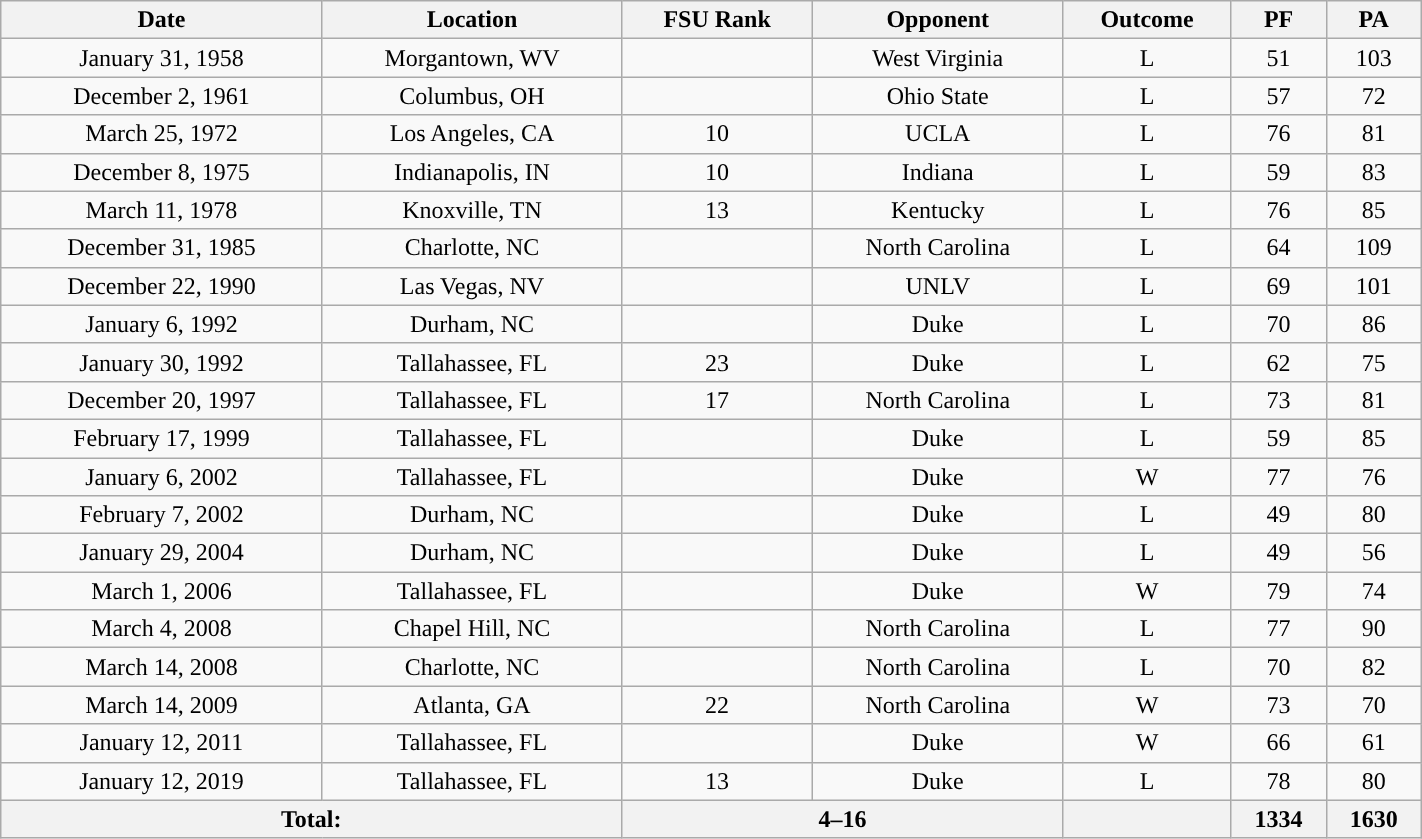<table cellpadding="1" style="width:75%;" class="wikitable collapsible collapsed" style="text-align:center">
<tr>
<th>Date</th>
<th>Location</th>
<th>FSU Rank</th>
<th>Opponent</th>
<th>Outcome</th>
<th>PF</th>
<th>PA</th>
</tr>
<tr style="text-align:center;">
<td>January 31, 1958</td>
<td>Morgantown, WV</td>
<td></td>
<td>West Virginia</td>
<td>L</td>
<td>51</td>
<td>103</td>
</tr>
<tr style="text-align:center;">
<td>December 2, 1961</td>
<td>Columbus, OH</td>
<td></td>
<td>Ohio State</td>
<td>L</td>
<td>57</td>
<td>72</td>
</tr>
<tr style="text-align:center;">
<td>March 25, 1972</td>
<td>Los Angeles, CA</td>
<td>10</td>
<td>UCLA</td>
<td>L</td>
<td>76</td>
<td>81</td>
</tr>
<tr style="text-align:center;">
<td>December 8, 1975</td>
<td>Indianapolis, IN</td>
<td>10</td>
<td>Indiana</td>
<td>L</td>
<td>59</td>
<td>83</td>
</tr>
<tr style="text-align:center;">
<td>March 11, 1978</td>
<td>Knoxville, TN</td>
<td>13</td>
<td>Kentucky</td>
<td>L</td>
<td>76</td>
<td>85</td>
</tr>
<tr style="text-align:center;">
<td>December 31, 1985</td>
<td>Charlotte, NC</td>
<td></td>
<td>North Carolina</td>
<td>L</td>
<td>64</td>
<td>109</td>
</tr>
<tr style="text-align:center;">
<td>December 22, 1990</td>
<td>Las Vegas, NV</td>
<td></td>
<td>UNLV</td>
<td>L</td>
<td>69</td>
<td>101</td>
</tr>
<tr style="text-align:center;">
<td>January 6, 1992</td>
<td>Durham, NC</td>
<td></td>
<td>Duke</td>
<td>L</td>
<td>70</td>
<td>86</td>
</tr>
<tr style="text-align:center;">
<td>January 30, 1992</td>
<td>Tallahassee, FL</td>
<td>23</td>
<td>Duke</td>
<td>L</td>
<td>62</td>
<td>75</td>
</tr>
<tr style="text-align:center;">
<td>December 20, 1997</td>
<td>Tallahassee, FL</td>
<td>17</td>
<td>North Carolina</td>
<td>L</td>
<td>73</td>
<td>81</td>
</tr>
<tr style="text-align:center;">
<td>February 17, 1999</td>
<td>Tallahassee, FL</td>
<td></td>
<td>Duke</td>
<td>L</td>
<td>59</td>
<td>85</td>
</tr>
<tr style="text-align:center;">
<td>January 6, 2002</td>
<td>Tallahassee, FL</td>
<td></td>
<td>Duke</td>
<td>W</td>
<td>77</td>
<td>76</td>
</tr>
<tr style="text-align:center;">
<td>February 7, 2002</td>
<td>Durham, NC</td>
<td></td>
<td>Duke</td>
<td>L</td>
<td>49</td>
<td>80</td>
</tr>
<tr style="text-align:center;">
<td>January 29, 2004</td>
<td>Durham, NC</td>
<td></td>
<td>Duke</td>
<td>L</td>
<td>49</td>
<td>56</td>
</tr>
<tr style="text-align:center;">
<td>March 1, 2006</td>
<td>Tallahassee, FL</td>
<td></td>
<td>Duke</td>
<td>W</td>
<td>79</td>
<td>74</td>
</tr>
<tr style="text-align:center;">
<td>March 4, 2008</td>
<td>Chapel Hill, NC</td>
<td></td>
<td>North Carolina</td>
<td>L</td>
<td>77</td>
<td>90</td>
</tr>
<tr style="text-align:center;">
<td>March 14, 2008</td>
<td>Charlotte, NC</td>
<td></td>
<td>North Carolina</td>
<td>L</td>
<td>70</td>
<td>82</td>
</tr>
<tr style="text-align:center;">
<td>March 14, 2009</td>
<td>Atlanta, GA</td>
<td>22</td>
<td>North Carolina</td>
<td>W</td>
<td>73</td>
<td>70</td>
</tr>
<tr style="text-align:center;">
<td>January 12, 2011</td>
<td>Tallahassee, FL</td>
<td></td>
<td>Duke</td>
<td>W</td>
<td>66</td>
<td>61</td>
</tr>
<tr style="text-align:center;">
<td>January 12, 2019</td>
<td>Tallahassee, FL</td>
<td>13</td>
<td>Duke</td>
<td>L</td>
<td>78</td>
<td>80</td>
</tr>
<tr style="text-align:center;" class="sortbottom">
<th colspan="2;">Total:</th>
<th colspan="2;">4–16</th>
<th colspan="1;"></th>
<th colspan="1;">1334</th>
<th colspan="1;">1630</th>
</tr>
</table>
